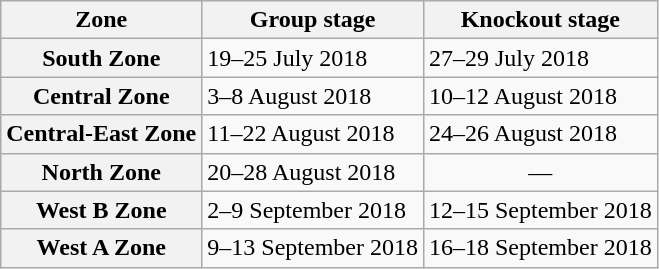<table class="wikitable">
<tr>
<th>Zone</th>
<th>Group stage</th>
<th>Knockout stage</th>
</tr>
<tr>
<th>South Zone</th>
<td>19–25 July 2018</td>
<td>27–29 July 2018</td>
</tr>
<tr>
<th>Central Zone</th>
<td>3–8 August 2018</td>
<td>10–12 August 2018</td>
</tr>
<tr>
<th>Central-East Zone</th>
<td>11–22 August 2018</td>
<td>24–26 August 2018</td>
</tr>
<tr>
<th>North Zone</th>
<td>20–28 August 2018</td>
<td align=center>—</td>
</tr>
<tr>
<th>West B Zone</th>
<td>2–9 September 2018</td>
<td>12–15 September 2018</td>
</tr>
<tr>
<th>West A Zone</th>
<td>9–13 September 2018</td>
<td>16–18 September 2018</td>
</tr>
</table>
